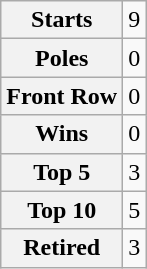<table class="wikitable" style="text-align:center">
<tr>
<th>Starts</th>
<td>9</td>
</tr>
<tr>
<th>Poles</th>
<td>0</td>
</tr>
<tr>
<th>Front Row</th>
<td>0</td>
</tr>
<tr>
<th>Wins</th>
<td>0</td>
</tr>
<tr>
<th>Top 5</th>
<td>3</td>
</tr>
<tr>
<th>Top 10</th>
<td>5</td>
</tr>
<tr>
<th>Retired</th>
<td>3</td>
</tr>
</table>
